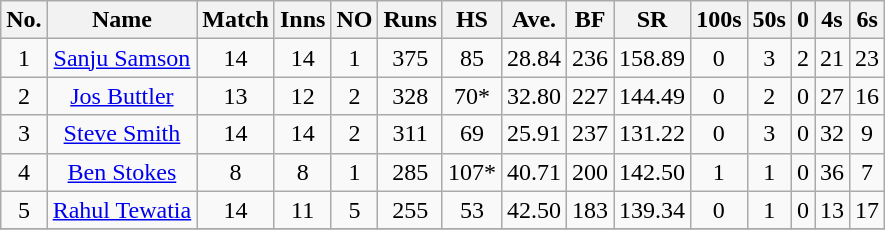<table class="wikitable sortable" style="text-align: center;">
<tr>
<th>No.</th>
<th>Name</th>
<th>Match</th>
<th>Inns</th>
<th>NO</th>
<th>Runs</th>
<th>HS</th>
<th>Ave.</th>
<th>BF</th>
<th>SR</th>
<th>100s</th>
<th>50s</th>
<th>0</th>
<th>4s</th>
<th>6s</th>
</tr>
<tr>
<td>1</td>
<td><a href='#'>Sanju Samson</a></td>
<td>14</td>
<td>14</td>
<td>1</td>
<td>375</td>
<td>85</td>
<td>28.84</td>
<td>236</td>
<td>158.89</td>
<td>0</td>
<td>3</td>
<td>2</td>
<td>21</td>
<td>23</td>
</tr>
<tr>
<td>2</td>
<td><a href='#'>Jos Buttler</a></td>
<td>13</td>
<td>12</td>
<td>2</td>
<td>328</td>
<td>70*</td>
<td>32.80</td>
<td>227</td>
<td>144.49</td>
<td>0</td>
<td>2</td>
<td>0</td>
<td>27</td>
<td>16</td>
</tr>
<tr>
<td>3</td>
<td><a href='#'>Steve Smith</a></td>
<td>14</td>
<td>14</td>
<td>2</td>
<td>311</td>
<td>69</td>
<td>25.91</td>
<td>237</td>
<td>131.22</td>
<td>0</td>
<td>3</td>
<td>0</td>
<td>32</td>
<td>9</td>
</tr>
<tr>
<td>4</td>
<td><a href='#'>Ben Stokes</a></td>
<td>8</td>
<td>8</td>
<td>1</td>
<td>285</td>
<td>107*</td>
<td>40.71</td>
<td>200</td>
<td>142.50</td>
<td>1</td>
<td>1</td>
<td>0</td>
<td>36</td>
<td>7</td>
</tr>
<tr>
<td>5</td>
<td><a href='#'>Rahul Tewatia</a></td>
<td>14</td>
<td>11</td>
<td>5</td>
<td>255</td>
<td>53</td>
<td>42.50</td>
<td>183</td>
<td>139.34</td>
<td>0</td>
<td>1</td>
<td>0</td>
<td>13</td>
<td>17</td>
</tr>
<tr>
</tr>
</table>
